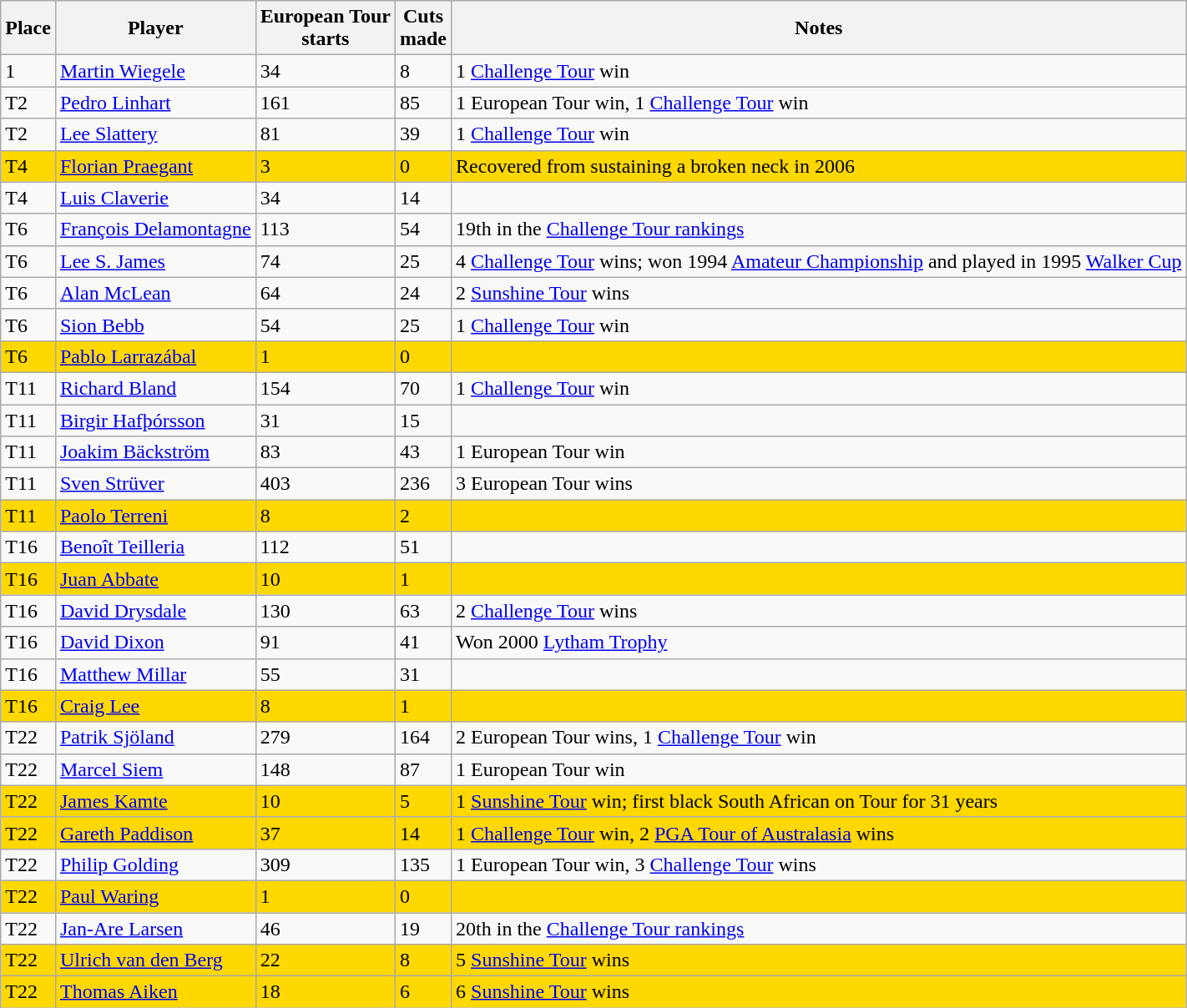<table class="sortable wikitable">
<tr>
<th>Place</th>
<th>Player</th>
<th>European Tour<br>starts</th>
<th>Cuts<br>made</th>
<th>Notes</th>
</tr>
<tr>
<td>1</td>
<td> <a href='#'>Martin Wiegele</a></td>
<td>34</td>
<td>8</td>
<td>1 <a href='#'>Challenge Tour</a> win</td>
</tr>
<tr>
<td>T2</td>
<td> <a href='#'>Pedro Linhart</a></td>
<td>161</td>
<td>85</td>
<td>1 European Tour win, 1 <a href='#'>Challenge Tour</a> win</td>
</tr>
<tr>
<td>T2</td>
<td> <a href='#'>Lee Slattery</a></td>
<td>81</td>
<td>39</td>
<td>1 <a href='#'>Challenge Tour</a> win</td>
</tr>
<tr style="background:#FFD800;">
<td>T4</td>
<td> <a href='#'>Florian Praegant</a></td>
<td>3</td>
<td>0</td>
<td>Recovered from sustaining a broken neck in 2006</td>
</tr>
<tr>
<td>T4</td>
<td> <a href='#'>Luis Claverie</a></td>
<td>34</td>
<td>14</td>
<td></td>
</tr>
<tr>
<td>T6</td>
<td> <a href='#'>François Delamontagne</a></td>
<td>113</td>
<td>54</td>
<td>19th in the <a href='#'>Challenge Tour rankings</a></td>
</tr>
<tr>
<td>T6</td>
<td> <a href='#'>Lee S. James</a></td>
<td>74</td>
<td>25</td>
<td>4 <a href='#'>Challenge Tour</a> wins; won 1994 <a href='#'>Amateur Championship</a> and played in 1995 <a href='#'>Walker Cup</a></td>
</tr>
<tr>
<td>T6</td>
<td> <a href='#'>Alan McLean</a></td>
<td>64</td>
<td>24</td>
<td>2 <a href='#'>Sunshine Tour</a> wins</td>
</tr>
<tr>
<td>T6</td>
<td> <a href='#'>Sion Bebb</a></td>
<td>54</td>
<td>25</td>
<td>1 <a href='#'>Challenge Tour</a> win</td>
</tr>
<tr style="background:#FFD800;">
<td>T6</td>
<td> <a href='#'>Pablo Larrazábal</a></td>
<td>1</td>
<td>0</td>
<td></td>
</tr>
<tr>
<td>T11</td>
<td> <a href='#'>Richard Bland</a></td>
<td>154</td>
<td>70</td>
<td>1 <a href='#'>Challenge Tour</a> win</td>
</tr>
<tr>
<td>T11</td>
<td> <a href='#'>Birgir Hafþórsson</a></td>
<td>31</td>
<td>15</td>
<td></td>
</tr>
<tr>
<td>T11</td>
<td> <a href='#'>Joakim Bäckström</a></td>
<td>83</td>
<td>43</td>
<td>1 European Tour win</td>
</tr>
<tr>
<td>T11</td>
<td> <a href='#'>Sven Strüver</a></td>
<td>403</td>
<td>236</td>
<td>3 European Tour wins</td>
</tr>
<tr style="background:#FFD800;">
<td>T11</td>
<td> <a href='#'>Paolo Terreni</a></td>
<td>8</td>
<td>2</td>
<td></td>
</tr>
<tr>
<td>T16</td>
<td> <a href='#'>Benoît Teilleria</a></td>
<td>112</td>
<td>51</td>
<td></td>
</tr>
<tr style="background:#FFD800;">
<td>T16</td>
<td> <a href='#'>Juan Abbate</a></td>
<td>10</td>
<td>1</td>
<td></td>
</tr>
<tr>
<td>T16</td>
<td> <a href='#'>David Drysdale</a></td>
<td>130</td>
<td>63</td>
<td>2 <a href='#'>Challenge Tour</a> wins</td>
</tr>
<tr>
<td>T16</td>
<td> <a href='#'>David Dixon</a></td>
<td>91</td>
<td>41</td>
<td>Won 2000 <a href='#'>Lytham Trophy</a></td>
</tr>
<tr>
<td>T16</td>
<td> <a href='#'>Matthew Millar</a></td>
<td>55</td>
<td>31</td>
<td></td>
</tr>
<tr style="background:#FFD800;">
<td>T16</td>
<td> <a href='#'>Craig Lee</a></td>
<td>8</td>
<td>1</td>
<td></td>
</tr>
<tr>
<td>T22</td>
<td> <a href='#'>Patrik Sjöland</a></td>
<td>279</td>
<td>164</td>
<td>2 European Tour wins, 1 <a href='#'>Challenge Tour</a> win</td>
</tr>
<tr>
<td>T22</td>
<td> <a href='#'>Marcel Siem</a></td>
<td>148</td>
<td>87</td>
<td>1 European Tour win</td>
</tr>
<tr style="background:#FFD800;">
<td>T22</td>
<td> <a href='#'>James Kamte</a></td>
<td>10</td>
<td>5</td>
<td>1 <a href='#'>Sunshine Tour</a> win; first black South African on Tour for 31 years</td>
</tr>
<tr style="background:#FFD800;">
<td>T22</td>
<td> <a href='#'>Gareth Paddison</a></td>
<td>37</td>
<td>14</td>
<td>1 <a href='#'>Challenge Tour</a> win, 2 <a href='#'>PGA Tour of Australasia</a> wins</td>
</tr>
<tr>
<td>T22</td>
<td> <a href='#'>Philip Golding</a></td>
<td>309</td>
<td>135</td>
<td>1 European Tour win, 3 <a href='#'>Challenge Tour</a> wins</td>
</tr>
<tr style="background:#FFD800;">
<td>T22</td>
<td> <a href='#'>Paul Waring</a></td>
<td>1</td>
<td>0</td>
<td></td>
</tr>
<tr>
<td>T22</td>
<td> <a href='#'>Jan-Are Larsen</a></td>
<td>46</td>
<td>19</td>
<td>20th in the <a href='#'>Challenge Tour rankings</a></td>
</tr>
<tr style="background:#FFD800;">
<td>T22</td>
<td> <a href='#'>Ulrich van den Berg</a></td>
<td>22</td>
<td>8</td>
<td>5 <a href='#'>Sunshine Tour</a> wins</td>
</tr>
<tr style="background:#FFD800;">
<td>T22</td>
<td> <a href='#'>Thomas Aiken</a></td>
<td>18</td>
<td>6</td>
<td>6 <a href='#'>Sunshine Tour</a> wins</td>
</tr>
</table>
